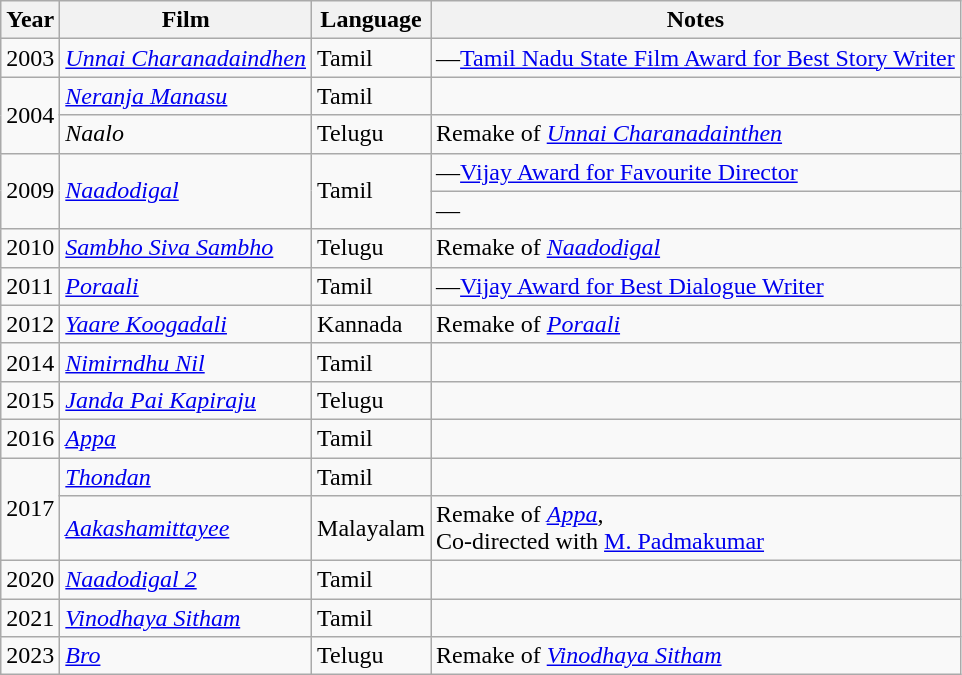<table class="wikitable sortable sort-under">
<tr align="center">
<th scope="col">Year</th>
<th scope="col">Film</th>
<th scope="col">Language</th>
<th class="unsortable" scope="col">Notes</th>
</tr>
<tr>
<td>2003</td>
<td><em><a href='#'>Unnai Charanadaindhen</a></em></td>
<td>Tamil</td>
<td>—<a href='#'>Tamil Nadu State Film Award for Best Story Writer</a></td>
</tr>
<tr>
<td rowspan="2">2004</td>
<td><em><a href='#'>Neranja Manasu</a></em></td>
<td>Tamil</td>
<td></td>
</tr>
<tr>
<td><em>Naalo</em></td>
<td>Telugu</td>
<td>Remake of <em><a href='#'>Unnai Charanadainthen</a></em></td>
</tr>
<tr>
<td rowspan="2">2009</td>
<td rowspan="2"><em><a href='#'>Naadodigal</a></em></td>
<td rowspan="2">Tamil</td>
<td>—<a href='#'>Vijay Award for Favourite Director</a></td>
</tr>
<tr>
<td>—</td>
</tr>
<tr>
<td>2010</td>
<td><em><a href='#'>Sambho Siva Sambho</a></em></td>
<td>Telugu</td>
<td>Remake of <em><a href='#'>Naadodigal</a></em></td>
</tr>
<tr>
<td>2011</td>
<td><em><a href='#'>Poraali</a></em></td>
<td>Tamil</td>
<td>—<a href='#'>Vijay Award for Best Dialogue Writer</a></td>
</tr>
<tr>
<td>2012</td>
<td><em><a href='#'>Yaare Koogadali</a></em></td>
<td>Kannada</td>
<td>Remake of <em><a href='#'>Poraali</a></em></td>
</tr>
<tr>
<td>2014</td>
<td><em><a href='#'>Nimirndhu Nil</a></em></td>
<td>Tamil</td>
<td></td>
</tr>
<tr>
<td>2015</td>
<td><em><a href='#'>Janda Pai Kapiraju</a></em></td>
<td>Telugu</td>
<td></td>
</tr>
<tr>
<td>2016</td>
<td><em><a href='#'>Appa</a></em></td>
<td>Tamil</td>
<td></td>
</tr>
<tr>
<td rowspan="2">2017</td>
<td><em><a href='#'>Thondan</a></em></td>
<td>Tamil</td>
<td></td>
</tr>
<tr>
<td><em><a href='#'>Aakashamittayee</a></em></td>
<td>Malayalam</td>
<td>Remake of <em><a href='#'>Appa</a></em>,<br>Co-directed with <a href='#'>M. Padmakumar</a></td>
</tr>
<tr>
<td>2020</td>
<td><em><a href='#'>Naadodigal 2</a></em></td>
<td>Tamil</td>
<td></td>
</tr>
<tr>
<td>2021</td>
<td><em><a href='#'>Vinodhaya Sitham</a></em></td>
<td>Tamil</td>
<td></td>
</tr>
<tr>
<td>2023</td>
<td><em><a href='#'>Bro</a></em></td>
<td>Telugu</td>
<td>Remake of <em><a href='#'>Vinodhaya Sitham</a></em></td>
</tr>
</table>
